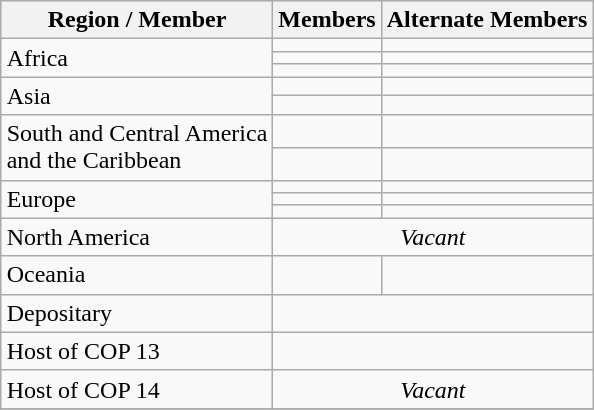<table class="wikitable" style="margin: 1em auto;">
<tr>
<th>Region / Member</th>
<th>Members</th>
<th>Alternate Members</th>
</tr>
<tr>
<td rowspan=3>Africa</td>
<td></td>
<td></td>
</tr>
<tr>
<td></td>
<td></td>
</tr>
<tr>
<td></td>
<td></td>
</tr>
<tr>
<td rowspan=2>Asia</td>
<td></td>
<td></td>
</tr>
<tr>
<td></td>
<td></td>
</tr>
<tr>
<td rowspan=2>South and Central America <br> and the Caribbean</td>
<td></td>
<td></td>
</tr>
<tr>
<td></td>
<td></td>
</tr>
<tr>
<td rowspan=3>Europe</td>
<td></td>
<td></td>
</tr>
<tr>
<td></td>
<td></td>
</tr>
<tr>
<td></td>
<td></td>
</tr>
<tr>
<td>North America</td>
<td colspan=2 style="text-align: center;"><em>Vacant</em></td>
</tr>
<tr>
<td>Oceania</td>
<td></td>
<td></td>
</tr>
<tr>
<td>Depositary</td>
<td colspan=2 style="text-align: center;"></td>
</tr>
<tr>
<td>Host of COP 13</td>
<td colspan=2 style="text-align: center;"></td>
</tr>
<tr>
<td>Host of COP 14</td>
<td colspan=2 style="text-align: center;"><em>Vacant</em></td>
</tr>
<tr>
</tr>
</table>
